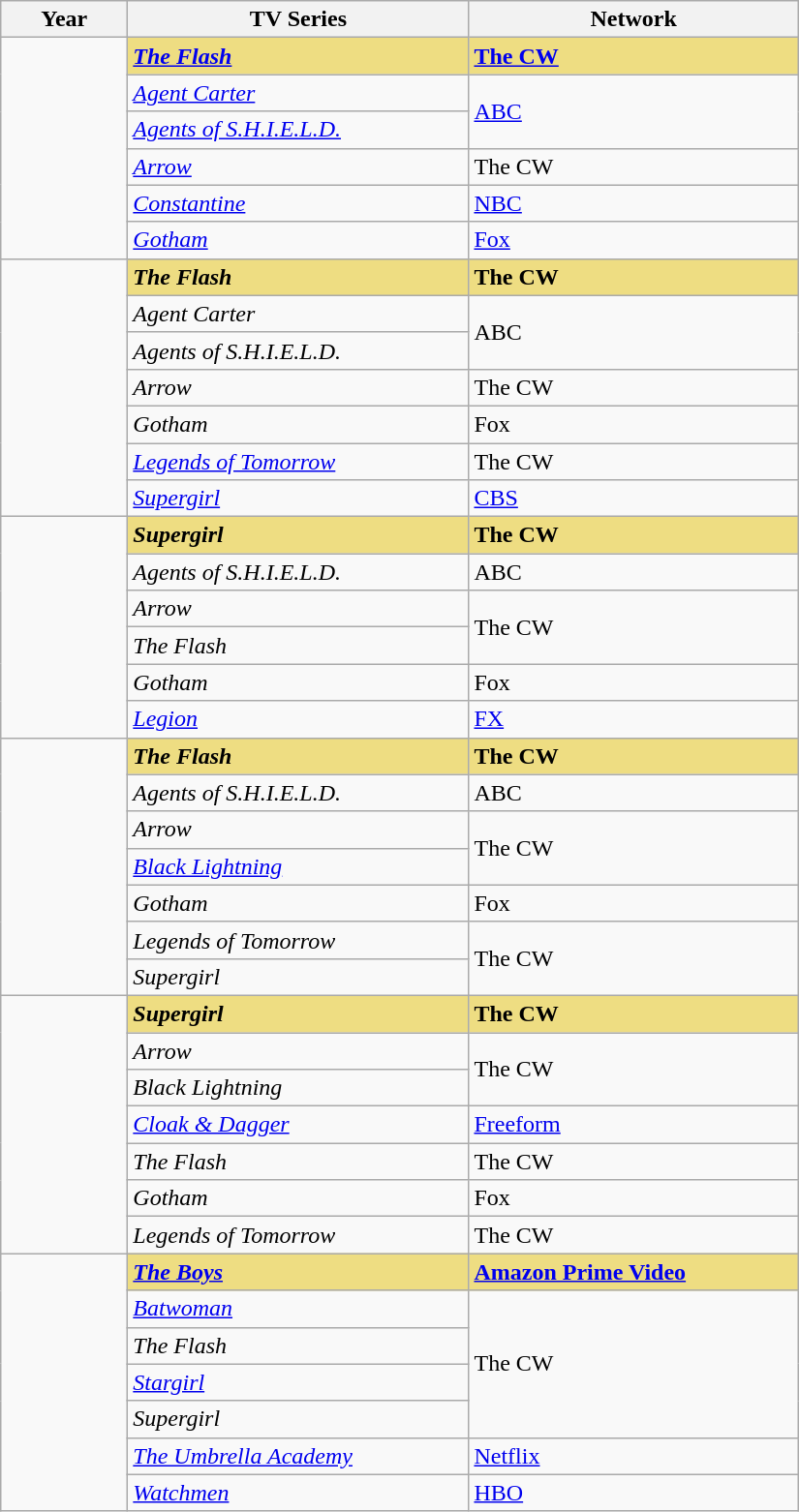<table class="wikitable" width="550px">
<tr>
<th width="80px">Year</th>
<th>TV Series</th>
<th>Network</th>
</tr>
<tr>
<td rowspan="6"></td>
<td style="background:#EEDD82"><strong><em><a href='#'>The Flash</a></em></strong></td>
<td style="background:#EEDD82"><strong><a href='#'>The CW</a></strong></td>
</tr>
<tr>
<td><em><a href='#'>Agent Carter</a></em></td>
<td rowspan="2"><a href='#'>ABC</a></td>
</tr>
<tr>
<td><em><a href='#'>Agents of S.H.I.E.L.D.</a></em></td>
</tr>
<tr>
<td><em><a href='#'>Arrow</a></em></td>
<td>The CW</td>
</tr>
<tr>
<td><em><a href='#'>Constantine</a></em></td>
<td><a href='#'>NBC</a></td>
</tr>
<tr>
<td><em><a href='#'>Gotham</a></em></td>
<td><a href='#'>Fox</a></td>
</tr>
<tr>
<td rowspan="7"></td>
<td style="background:#EEDD82"><strong><em>The Flash</em></strong></td>
<td style="background:#EEDD82"><strong>The CW</strong></td>
</tr>
<tr>
<td><em>Agent Carter</em></td>
<td rowspan="2">ABC</td>
</tr>
<tr>
<td><em>Agents of S.H.I.E.L.D.</em></td>
</tr>
<tr>
<td><em>Arrow</em></td>
<td>The CW</td>
</tr>
<tr>
<td><em>Gotham</em></td>
<td>Fox</td>
</tr>
<tr>
<td><em><a href='#'>Legends of Tomorrow</a></em></td>
<td>The CW</td>
</tr>
<tr>
<td><em><a href='#'>Supergirl</a></em></td>
<td><a href='#'>CBS</a></td>
</tr>
<tr>
<td rowspan="6"></td>
<td style="background:#EEDD82"><strong><em>Supergirl</em></strong></td>
<td style="background:#EEDD82"><strong>The CW</strong></td>
</tr>
<tr>
<td><em>Agents of S.H.I.E.L.D.</em></td>
<td>ABC</td>
</tr>
<tr>
<td><em>Arrow</em></td>
<td rowspan="2">The CW</td>
</tr>
<tr>
<td><em>The Flash</em></td>
</tr>
<tr>
<td><em>Gotham</em></td>
<td>Fox</td>
</tr>
<tr>
<td><em><a href='#'>Legion</a></em></td>
<td><a href='#'>FX</a></td>
</tr>
<tr>
<td rowspan="7"></td>
<td style="background:#EEDD82"><strong><em>The Flash</em></strong></td>
<td style="background:#EEDD82"><strong>The CW</strong></td>
</tr>
<tr>
<td><em>Agents of S.H.I.E.L.D.</em></td>
<td>ABC</td>
</tr>
<tr>
<td><em>Arrow</em></td>
<td rowspan="2">The CW</td>
</tr>
<tr>
<td><em><a href='#'>Black Lightning</a></em></td>
</tr>
<tr>
<td><em>Gotham</em></td>
<td>Fox</td>
</tr>
<tr>
<td><em>Legends of Tomorrow</em></td>
<td rowspan="2">The CW</td>
</tr>
<tr>
<td><em>Supergirl</em></td>
</tr>
<tr>
<td rowspan="7"></td>
<td style="background:#EEDD82"><strong><em>Supergirl</em></strong></td>
<td style="background:#EEDD82"><strong>The CW</strong></td>
</tr>
<tr>
<td><em>Arrow</em></td>
<td rowspan="2">The CW</td>
</tr>
<tr>
<td><em>Black Lightning</em></td>
</tr>
<tr>
<td><em><a href='#'>Cloak & Dagger</a></em></td>
<td><a href='#'>Freeform</a></td>
</tr>
<tr>
<td><em>The Flash</em></td>
<td>The CW</td>
</tr>
<tr>
<td><em>Gotham</em></td>
<td>Fox</td>
</tr>
<tr>
<td><em>Legends of Tomorrow</em></td>
<td>The CW</td>
</tr>
<tr>
<td rowspan="7"></td>
<td style="background:#EEDD82"><strong><em><a href='#'>The Boys</a></em></strong></td>
<td style="background:#EEDD82"><strong><a href='#'>Amazon Prime Video</a></strong></td>
</tr>
<tr>
<td><em><a href='#'>Batwoman</a></em></td>
<td rowspan="4">The CW</td>
</tr>
<tr>
<td><em>The Flash</em></td>
</tr>
<tr>
<td><em><a href='#'>Stargirl</a></em></td>
</tr>
<tr>
<td><em>Supergirl</em></td>
</tr>
<tr>
<td><em><a href='#'>The Umbrella Academy</a></em></td>
<td><a href='#'>Netflix</a></td>
</tr>
<tr>
<td><em><a href='#'>Watchmen</a></em></td>
<td><a href='#'>HBO</a></td>
</tr>
</table>
